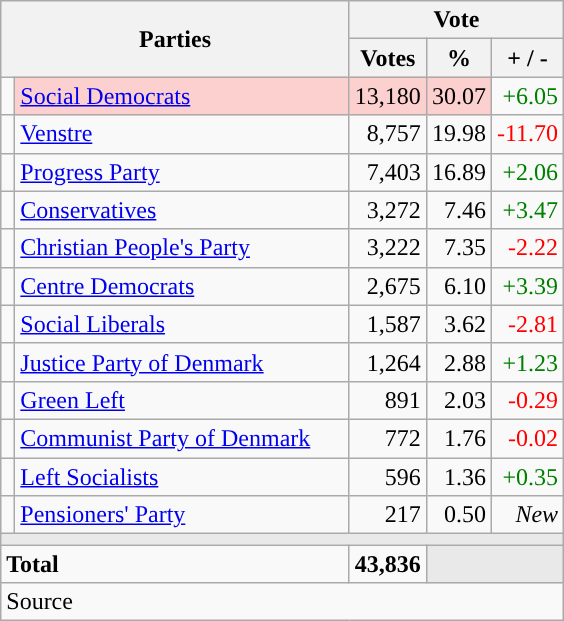<table class="wikitable" style="text-align:right;">
<tr>
<th style="text-align:centre;" rowspan="2" colspan="2" width="225">Parties</th>
<th colspan="3">Vote</th>
</tr>
<tr>
<th width="15">Votes</th>
<th width="15">%</th>
<th width="15">+ / -</th>
</tr>
<tr>
<td width="2" style="color:inherit;background:"></td>
<td bgcolor=#fbd0ce  align="left"><a href='#'>Social Democrats</a></td>
<td bgcolor=#fbd0ce>13,180</td>
<td bgcolor=#fbd0ce>30.07</td>
<td style=color:green;>+6.05</td>
</tr>
<tr>
<td width="2" style="color:inherit;background:"></td>
<td align="left"><a href='#'>Venstre</a></td>
<td>8,757</td>
<td>19.98</td>
<td style=color:red;>-11.70</td>
</tr>
<tr>
<td width="2" style="color:inherit;background:"></td>
<td align="left"><a href='#'>Progress Party</a></td>
<td>7,403</td>
<td>16.89</td>
<td style=color:green;>+2.06</td>
</tr>
<tr>
<td width="2" style="color:inherit;background:"></td>
<td align="left"><a href='#'>Conservatives</a></td>
<td>3,272</td>
<td>7.46</td>
<td style=color:green;>+3.47</td>
</tr>
<tr>
<td width="2" style="color:inherit;background:"></td>
<td align="left"><a href='#'>Christian People's Party</a></td>
<td>3,222</td>
<td>7.35</td>
<td style=color:red;>-2.22</td>
</tr>
<tr>
<td width="2" style="color:inherit;background:"></td>
<td align="left"><a href='#'>Centre Democrats</a></td>
<td>2,675</td>
<td>6.10</td>
<td style=color:green;>+3.39</td>
</tr>
<tr>
<td width="2" style="color:inherit;background:"></td>
<td align="left"><a href='#'>Social Liberals</a></td>
<td>1,587</td>
<td>3.62</td>
<td style=color:red;>-2.81</td>
</tr>
<tr>
<td width="2" style="color:inherit;background:"></td>
<td align="left"><a href='#'>Justice Party of Denmark</a></td>
<td>1,264</td>
<td>2.88</td>
<td style=color:green;>+1.23</td>
</tr>
<tr>
<td width="2" style="color:inherit;background:"></td>
<td align="left"><a href='#'>Green Left</a></td>
<td>891</td>
<td>2.03</td>
<td style=color:red;>-0.29</td>
</tr>
<tr>
<td width="2" style="color:inherit;background:"></td>
<td align="left"><a href='#'>Communist Party of Denmark</a></td>
<td>772</td>
<td>1.76</td>
<td style=color:red;>-0.02</td>
</tr>
<tr>
<td width="2" style="color:inherit;background:"></td>
<td align="left"><a href='#'>Left Socialists</a></td>
<td>596</td>
<td>1.36</td>
<td style=color:green;>+0.35</td>
</tr>
<tr>
<td width="2" style="color:inherit;background:"></td>
<td align="left"><a href='#'>Pensioners' Party</a></td>
<td>217</td>
<td>0.50</td>
<td><em>New</em></td>
</tr>
<tr>
<td colspan="7" bgcolor="#E9E9E9"></td>
</tr>
<tr>
<td align="left" colspan="2"><strong>Total</strong></td>
<td><strong>43,836</strong></td>
<td bgcolor="#E9E9E9" colspan="2"></td>
</tr>
<tr>
<td align="left" colspan="6">Source</td>
</tr>
</table>
